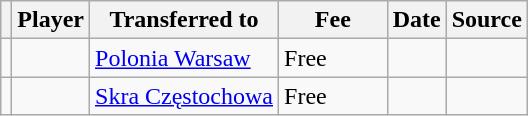<table class="wikitable plainrowheaders sortable">
<tr>
<th></th>
<th scope="col">Player</th>
<th>Transferred to</th>
<th style="width: 65px;">Fee</th>
<th scope="col">Date</th>
<th scope="col">Source</th>
</tr>
<tr>
<td align="center"></td>
<td></td>
<td> <a href='#'>Polonia Warsaw</a></td>
<td>Free</td>
<td></td>
<td></td>
</tr>
<tr>
<td align="center"></td>
<td></td>
<td> <a href='#'>Skra Częstochowa</a></td>
<td>Free</td>
<td></td>
<td></td>
</tr>
</table>
